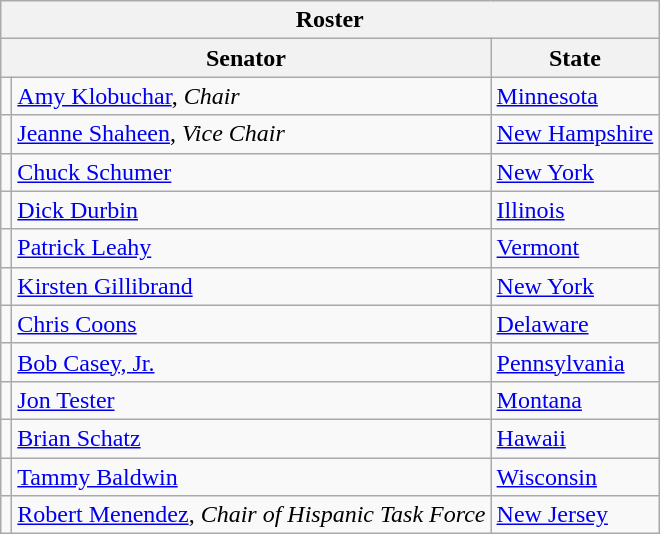<table class="wikitable">
<tr>
<th colspan="3">Roster</th>
</tr>
<tr>
<th colspan="2">Senator</th>
<th>State</th>
</tr>
<tr>
<td></td>
<td><a href='#'>Amy Klobuchar</a>, <em>Chair</em></td>
<td><a href='#'>Minnesota</a></td>
</tr>
<tr>
<td></td>
<td><a href='#'>Jeanne Shaheen</a>, <em>Vice Chair</em></td>
<td><a href='#'>New Hampshire</a></td>
</tr>
<tr>
<td></td>
<td><a href='#'>Chuck Schumer</a></td>
<td><a href='#'>New York</a></td>
</tr>
<tr>
<td></td>
<td><a href='#'>Dick Durbin</a></td>
<td><a href='#'>Illinois</a></td>
</tr>
<tr>
<td></td>
<td><a href='#'>Patrick Leahy</a></td>
<td><a href='#'>Vermont</a></td>
</tr>
<tr>
<td></td>
<td><a href='#'>Kirsten Gillibrand</a></td>
<td><a href='#'>New York</a></td>
</tr>
<tr>
<td></td>
<td><a href='#'>Chris Coons</a></td>
<td><a href='#'>Delaware</a></td>
</tr>
<tr>
<td></td>
<td><a href='#'>Bob Casey, Jr.</a></td>
<td><a href='#'>Pennsylvania</a></td>
</tr>
<tr>
<td></td>
<td><a href='#'>Jon Tester</a></td>
<td><a href='#'>Montana</a></td>
</tr>
<tr>
<td></td>
<td><a href='#'>Brian Schatz</a></td>
<td><a href='#'>Hawaii</a></td>
</tr>
<tr>
<td></td>
<td><a href='#'>Tammy Baldwin</a></td>
<td><a href='#'>Wisconsin</a></td>
</tr>
<tr>
<td></td>
<td><a href='#'>Robert Menendez</a>, <em>Chair of Hispanic Task Force</em></td>
<td><a href='#'>New Jersey</a></td>
</tr>
</table>
